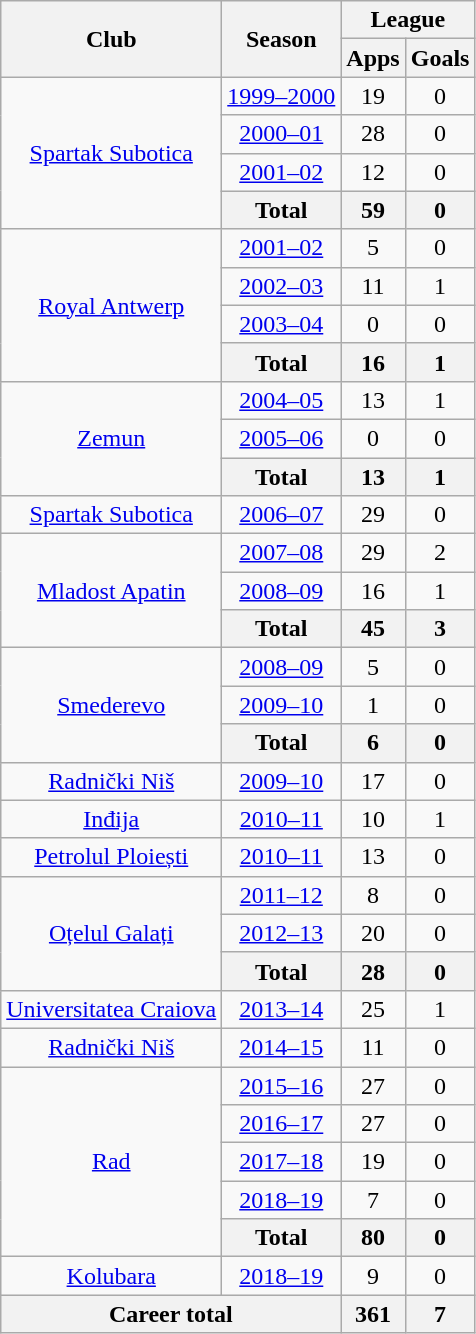<table class="wikitable" style="text-align:center">
<tr>
<th rowspan="2">Club</th>
<th rowspan="2">Season</th>
<th colspan="2">League</th>
</tr>
<tr>
<th>Apps</th>
<th>Goals</th>
</tr>
<tr>
<td rowspan="4"><a href='#'>Spartak Subotica</a></td>
<td><a href='#'>1999–2000</a></td>
<td>19</td>
<td>0</td>
</tr>
<tr>
<td><a href='#'>2000–01</a></td>
<td>28</td>
<td>0</td>
</tr>
<tr>
<td><a href='#'>2001–02</a></td>
<td>12</td>
<td>0</td>
</tr>
<tr>
<th>Total</th>
<th>59</th>
<th>0</th>
</tr>
<tr>
<td rowspan="4"><a href='#'>Royal Antwerp</a></td>
<td><a href='#'>2001–02</a></td>
<td>5</td>
<td>0</td>
</tr>
<tr>
<td><a href='#'>2002–03</a></td>
<td>11</td>
<td>1</td>
</tr>
<tr>
<td><a href='#'>2003–04</a></td>
<td>0</td>
<td>0</td>
</tr>
<tr>
<th>Total</th>
<th>16</th>
<th>1</th>
</tr>
<tr>
<td rowspan="3"><a href='#'>Zemun</a></td>
<td><a href='#'>2004–05</a></td>
<td>13</td>
<td>1</td>
</tr>
<tr>
<td><a href='#'>2005–06</a></td>
<td>0</td>
<td>0</td>
</tr>
<tr>
<th>Total</th>
<th>13</th>
<th>1</th>
</tr>
<tr>
<td><a href='#'>Spartak Subotica</a></td>
<td><a href='#'>2006–07</a></td>
<td>29</td>
<td>0</td>
</tr>
<tr>
<td rowspan="3"><a href='#'>Mladost Apatin</a></td>
<td><a href='#'>2007–08</a></td>
<td>29</td>
<td>2</td>
</tr>
<tr>
<td><a href='#'>2008–09</a></td>
<td>16</td>
<td>1</td>
</tr>
<tr>
<th>Total</th>
<th>45</th>
<th>3</th>
</tr>
<tr>
<td rowspan="3"><a href='#'>Smederevo</a></td>
<td><a href='#'>2008–09</a></td>
<td>5</td>
<td>0</td>
</tr>
<tr>
<td><a href='#'>2009–10</a></td>
<td>1</td>
<td>0</td>
</tr>
<tr>
<th>Total</th>
<th>6</th>
<th>0</th>
</tr>
<tr>
<td><a href='#'>Radnički Niš</a></td>
<td><a href='#'>2009–10</a></td>
<td>17</td>
<td>0</td>
</tr>
<tr>
<td><a href='#'>Inđija</a></td>
<td><a href='#'>2010–11</a></td>
<td>10</td>
<td>1</td>
</tr>
<tr>
<td><a href='#'>Petrolul Ploiești</a></td>
<td><a href='#'>2010–11</a></td>
<td>13</td>
<td>0</td>
</tr>
<tr>
<td rowspan="3"><a href='#'>Oțelul Galați</a></td>
<td><a href='#'>2011–12</a></td>
<td>8</td>
<td>0</td>
</tr>
<tr>
<td><a href='#'>2012–13</a></td>
<td>20</td>
<td>0</td>
</tr>
<tr>
<th>Total</th>
<th>28</th>
<th>0</th>
</tr>
<tr>
<td><a href='#'>Universitatea Craiova</a></td>
<td><a href='#'>2013–14</a></td>
<td>25</td>
<td>1</td>
</tr>
<tr>
<td><a href='#'>Radnički Niš</a></td>
<td><a href='#'>2014–15</a></td>
<td>11</td>
<td>0</td>
</tr>
<tr>
<td rowspan="5"><a href='#'>Rad</a></td>
<td><a href='#'>2015–16</a></td>
<td>27</td>
<td>0</td>
</tr>
<tr>
<td><a href='#'>2016–17</a></td>
<td>27</td>
<td>0</td>
</tr>
<tr>
<td><a href='#'>2017–18</a></td>
<td>19</td>
<td>0</td>
</tr>
<tr>
<td><a href='#'>2018–19</a></td>
<td>7</td>
<td>0</td>
</tr>
<tr>
<th>Total</th>
<th>80</th>
<th>0</th>
</tr>
<tr>
<td><a href='#'>Kolubara</a></td>
<td><a href='#'>2018–19</a></td>
<td>9</td>
<td>0</td>
</tr>
<tr>
<th colspan="2">Career total</th>
<th>361</th>
<th>7</th>
</tr>
</table>
